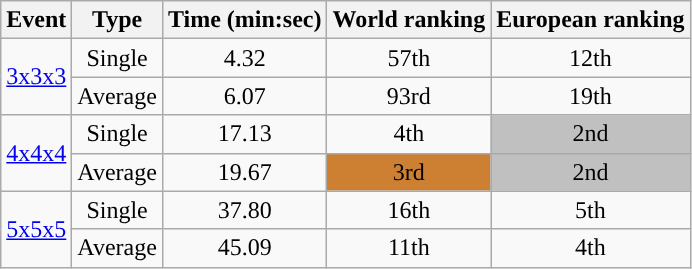<table class="wikitable">
<tr>
<th>Event</th>
<th>Type</th>
<th>Time (min:sec)</th>
<th>World ranking</th>
<th>European ranking</th>
</tr>
<tr>
<td rowspan="2" align="center"><a href='#'>3x3x3</a></td>
<td align="center">Single</td>
<td align="center">4.32</td>
<td align="center">57th</td>
<td align="center">12th</td>
</tr>
<tr>
<td align="center">Average</td>
<td align="center">6.07</td>
<td align="center">93rd</td>
<td align="center">19th</td>
</tr>
<tr>
<td rowspan="2" align="center"><a href='#'>4x4x4</a></td>
<td align="center">Single</td>
<td align="center">17.13</td>
<td align="center">4th</td>
<td align="center" style="background: #C0C0C0;">2nd</td>
</tr>
<tr>
<td align="center">Average</td>
<td align="center">19.67</td>
<td align="center" style="background: #CD7F32;">3rd</td>
<td align="center" style="background: #C0C0C0;">2nd</td>
</tr>
<tr>
<td rowspan="2" align="center"><a href='#'>5x5x5</a></td>
<td align="center">Single</td>
<td align="center">37.80</td>
<td align="center">16th</td>
<td align="center">5th</td>
</tr>
<tr>
<td align="center">Average</td>
<td align="center">45.09</td>
<td align="center">11th</td>
<td align="center">4th</td>
</tr>
</table>
